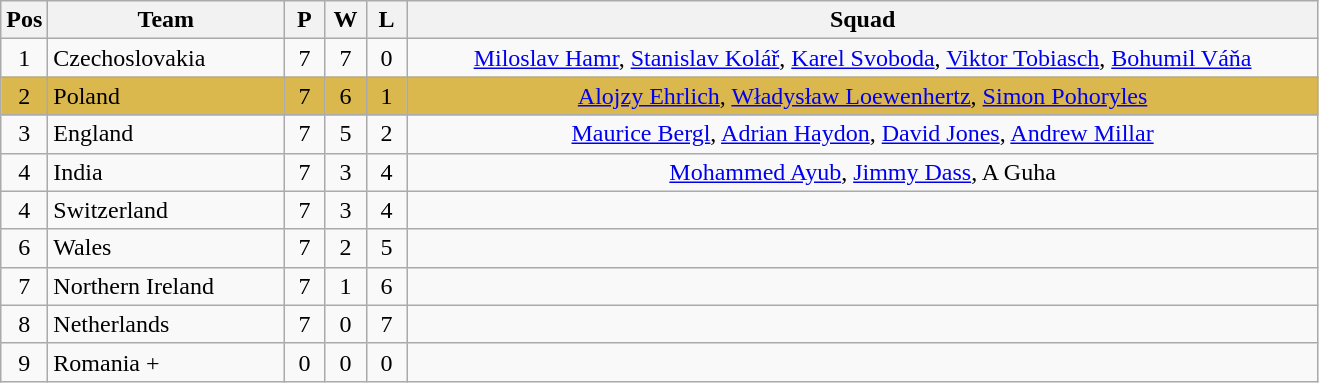<table class="wikitable" style="font-size: 100%">
<tr>
<th width=15>Pos</th>
<th width=150>Team</th>
<th width=20>P</th>
<th width=20>W</th>
<th width=20>L</th>
<th width=600>Squad</th>
</tr>
<tr align=center>
<td>1</td>
<td align="left"> Czechoslovakia</td>
<td>7</td>
<td>7</td>
<td>0</td>
<td><a href='#'>Miloslav Hamr</a>, <a href='#'>Stanislav Kolář</a>, <a href='#'>Karel Svoboda</a>, <a href='#'>Viktor Tobiasch</a>, <a href='#'>Bohumil Váňa</a></td>
</tr>
<tr align=center style="background: #DBB84D;">
<td>2</td>
<td align="left"> Poland</td>
<td>7</td>
<td>6</td>
<td>1</td>
<td><a href='#'>Alojzy Ehrlich</a>, <a href='#'>Władysław Loewenhertz</a>, <a href='#'>Simon Pohoryles</a></td>
</tr>
<tr align=center>
<td>3</td>
<td align="left"> England</td>
<td>7</td>
<td>5</td>
<td>2</td>
<td><a href='#'>Maurice Bergl</a>, <a href='#'>Adrian Haydon</a>, <a href='#'>David Jones</a>, <a href='#'>Andrew Millar</a></td>
</tr>
<tr align=center>
<td>4</td>
<td align="left"> India</td>
<td>7</td>
<td>3</td>
<td>4</td>
<td><a href='#'>Mohammed Ayub</a>, <a href='#'>Jimmy Dass</a>, A Guha</td>
</tr>
<tr align=center>
<td>4</td>
<td align="left"> Switzerland</td>
<td>7</td>
<td>3</td>
<td>4</td>
<td></td>
</tr>
<tr align=center>
<td>6</td>
<td align="left"> Wales</td>
<td>7</td>
<td>2</td>
<td>5</td>
<td></td>
</tr>
<tr align=center>
<td>7</td>
<td align="left"> Northern Ireland</td>
<td>7</td>
<td>1</td>
<td>6</td>
<td></td>
</tr>
<tr align=center>
<td>8</td>
<td align="left"> Netherlands</td>
<td>7</td>
<td>0</td>
<td>7</td>
<td></td>
</tr>
<tr align=center>
<td>9</td>
<td align="left"> Romania +</td>
<td>0</td>
<td>0</td>
<td>0</td>
<td></td>
</tr>
</table>
